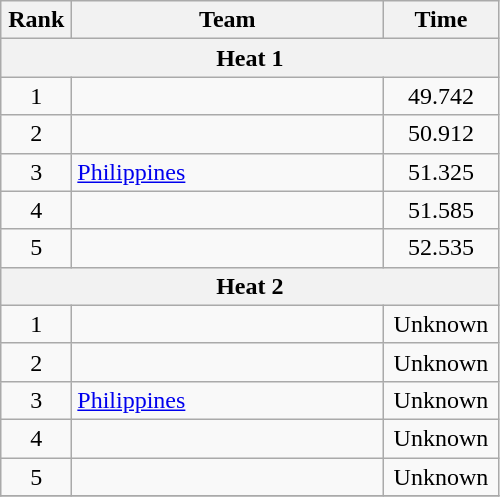<table class=wikitable style="text-align:center">
<tr>
<th width=40>Rank</th>
<th width=200>Team</th>
<th width=70>Time</th>
</tr>
<tr>
<th colspan=3>Heat 1</th>
</tr>
<tr>
<td>1</td>
<td align=left></td>
<td>49.742</td>
</tr>
<tr>
<td>2</td>
<td align=left></td>
<td>50.912</td>
</tr>
<tr>
<td>3</td>
<td align=left> <a href='#'>Philippines</a></td>
<td>51.325</td>
</tr>
<tr>
<td>4</td>
<td align=left></td>
<td>51.585</td>
</tr>
<tr>
<td>5</td>
<td align=left></td>
<td>52.535</td>
</tr>
<tr>
<th colspan=3>Heat 2</th>
</tr>
<tr>
<td>1</td>
<td align=left></td>
<td>Unknown</td>
</tr>
<tr>
<td>2</td>
<td align=left></td>
<td>Unknown</td>
</tr>
<tr>
<td>3</td>
<td align=left> <a href='#'>Philippines</a></td>
<td>Unknown</td>
</tr>
<tr>
<td>4</td>
<td align=left></td>
<td>Unknown</td>
</tr>
<tr>
<td>5</td>
<td align=left></td>
<td>Unknown</td>
</tr>
<tr>
</tr>
</table>
